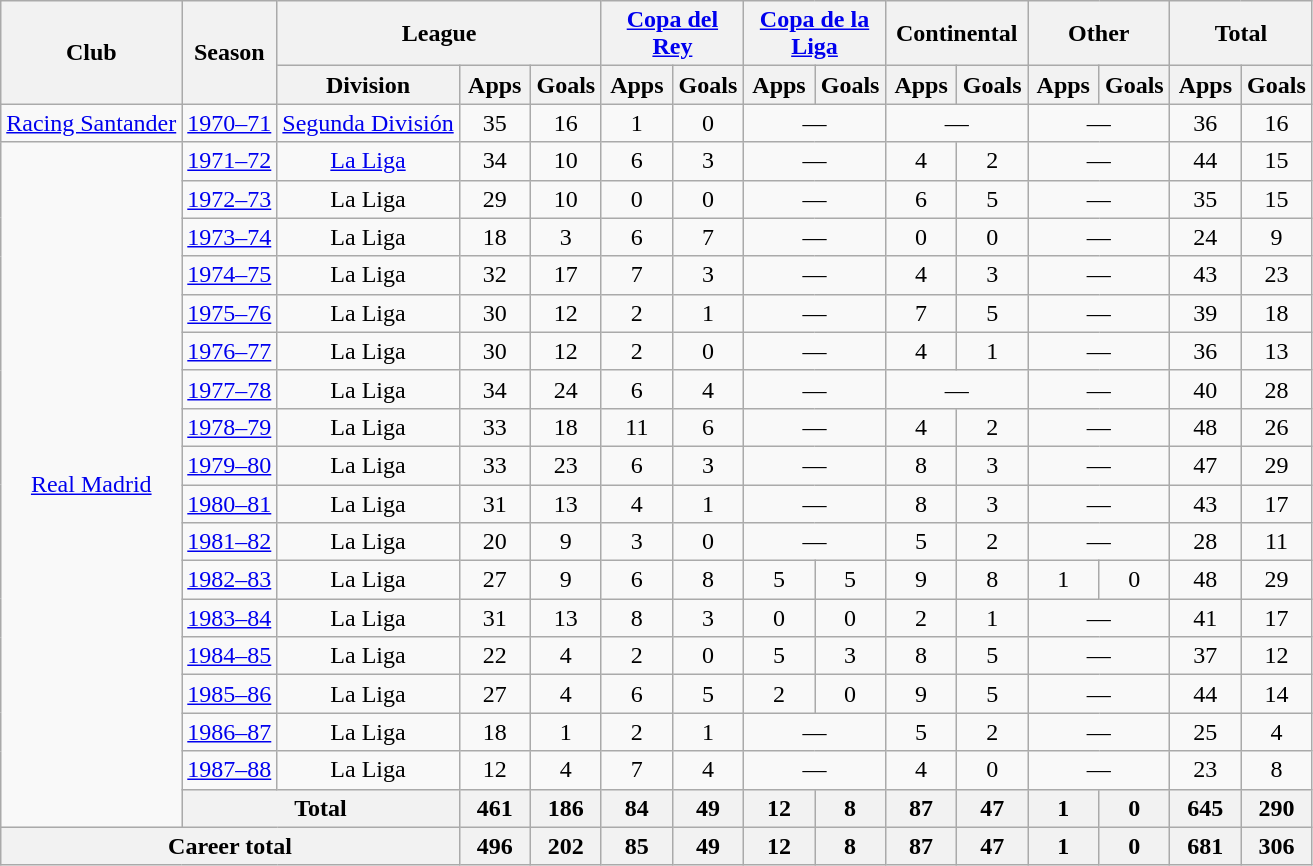<table class="wikitable" style="text-align:center">
<tr>
<th rowspan="2">Club</th>
<th rowspan="2">Season</th>
<th colspan="3">League</th>
<th colspan="2"><a href='#'>Copa del Rey</a></th>
<th colspan="2"><a href='#'>Copa de la Liga</a></th>
<th colspan="2">Continental</th>
<th colspan="2">Other</th>
<th colspan="2">Total</th>
</tr>
<tr>
<th>Division</th>
<th width="40">Apps</th>
<th width="40">Goals</th>
<th width="40">Apps</th>
<th width="40">Goals</th>
<th width="40">Apps</th>
<th width="40">Goals</th>
<th width="40">Apps</th>
<th width="40">Goals</th>
<th width="40">Apps</th>
<th width="40">Goals</th>
<th width="40">Apps</th>
<th width="40">Goals</th>
</tr>
<tr>
<td><a href='#'>Racing Santander</a></td>
<td><a href='#'>1970–71</a></td>
<td><a href='#'>Segunda División</a></td>
<td>35</td>
<td>16</td>
<td>1</td>
<td>0</td>
<td colspan="2">—</td>
<td colspan="2">—</td>
<td colspan="2">—</td>
<td>36</td>
<td>16</td>
</tr>
<tr>
<td rowspan="18"><a href='#'>Real Madrid</a></td>
<td><a href='#'>1971–72</a></td>
<td><a href='#'>La Liga</a></td>
<td>34</td>
<td>10</td>
<td>6</td>
<td>3</td>
<td colspan="2">—</td>
<td>4</td>
<td>2</td>
<td colspan="2">—</td>
<td>44</td>
<td>15</td>
</tr>
<tr>
<td><a href='#'>1972–73</a></td>
<td>La Liga</td>
<td>29</td>
<td>10</td>
<td>0</td>
<td>0</td>
<td colspan="2">—</td>
<td>6</td>
<td>5</td>
<td colspan="2">—</td>
<td>35</td>
<td>15</td>
</tr>
<tr>
<td><a href='#'>1973–74</a></td>
<td>La Liga</td>
<td>18</td>
<td>3</td>
<td>6</td>
<td>7</td>
<td colspan="2">—</td>
<td>0</td>
<td>0</td>
<td colspan="2">—</td>
<td>24</td>
<td>9</td>
</tr>
<tr>
<td><a href='#'>1974–75</a></td>
<td>La Liga</td>
<td>32</td>
<td>17</td>
<td>7</td>
<td>3</td>
<td colspan="2">—</td>
<td>4</td>
<td>3</td>
<td colspan="2">—</td>
<td>43</td>
<td>23</td>
</tr>
<tr>
<td><a href='#'>1975–76</a></td>
<td>La Liga</td>
<td>30</td>
<td>12</td>
<td>2</td>
<td>1</td>
<td colspan="2">—</td>
<td>7</td>
<td>5</td>
<td colspan="2">—</td>
<td>39</td>
<td>18</td>
</tr>
<tr>
<td><a href='#'>1976–77</a></td>
<td>La Liga</td>
<td>30</td>
<td>12</td>
<td>2</td>
<td>0</td>
<td colspan="2">—</td>
<td>4</td>
<td>1</td>
<td colspan="2">—</td>
<td>36</td>
<td>13</td>
</tr>
<tr>
<td><a href='#'>1977–78</a></td>
<td>La Liga</td>
<td>34</td>
<td>24</td>
<td>6</td>
<td>4</td>
<td colspan="2">—</td>
<td colspan="2">—</td>
<td colspan="2">—</td>
<td>40</td>
<td>28</td>
</tr>
<tr>
<td><a href='#'>1978–79</a></td>
<td>La Liga</td>
<td>33</td>
<td>18</td>
<td>11</td>
<td>6</td>
<td colspan="2">—</td>
<td>4</td>
<td>2</td>
<td colspan="2">—</td>
<td>48</td>
<td>26</td>
</tr>
<tr>
<td><a href='#'>1979–80</a></td>
<td>La Liga</td>
<td>33</td>
<td>23</td>
<td>6</td>
<td>3</td>
<td colspan="2">—</td>
<td>8</td>
<td>3</td>
<td colspan="2">—</td>
<td>47</td>
<td>29</td>
</tr>
<tr>
<td><a href='#'>1980–81</a></td>
<td>La Liga</td>
<td>31</td>
<td>13</td>
<td>4</td>
<td>1</td>
<td colspan="2">—</td>
<td>8</td>
<td>3</td>
<td colspan="2">—</td>
<td>43</td>
<td>17</td>
</tr>
<tr>
<td><a href='#'>1981–82</a></td>
<td>La Liga</td>
<td>20</td>
<td>9</td>
<td>3</td>
<td>0</td>
<td colspan="2">—</td>
<td>5</td>
<td>2</td>
<td colspan="2">—</td>
<td>28</td>
<td>11</td>
</tr>
<tr>
<td><a href='#'>1982–83</a></td>
<td>La Liga</td>
<td>27</td>
<td>9</td>
<td>6</td>
<td>8</td>
<td>5</td>
<td>5</td>
<td>9</td>
<td>8</td>
<td>1</td>
<td>0</td>
<td>48</td>
<td>29</td>
</tr>
<tr>
<td><a href='#'>1983–84</a></td>
<td>La Liga</td>
<td>31</td>
<td>13</td>
<td>8</td>
<td>3</td>
<td>0</td>
<td>0</td>
<td>2</td>
<td>1</td>
<td colspan="2">—</td>
<td>41</td>
<td>17</td>
</tr>
<tr>
<td><a href='#'>1984–85</a></td>
<td>La Liga</td>
<td>22</td>
<td>4</td>
<td>2</td>
<td>0</td>
<td>5</td>
<td>3</td>
<td>8</td>
<td>5</td>
<td colspan="2">—</td>
<td>37</td>
<td>12</td>
</tr>
<tr>
<td><a href='#'>1985–86</a></td>
<td>La Liga</td>
<td>27</td>
<td>4</td>
<td>6</td>
<td>5</td>
<td>2</td>
<td>0</td>
<td>9</td>
<td>5</td>
<td colspan="2">—</td>
<td>44</td>
<td>14</td>
</tr>
<tr>
<td><a href='#'>1986–87</a></td>
<td>La Liga</td>
<td>18</td>
<td>1</td>
<td>2</td>
<td>1</td>
<td colspan="2">—</td>
<td>5</td>
<td>2</td>
<td colspan="2">—</td>
<td>25</td>
<td>4</td>
</tr>
<tr>
<td><a href='#'>1987–88</a></td>
<td>La Liga</td>
<td>12</td>
<td>4</td>
<td>7</td>
<td>4</td>
<td colspan="2">—</td>
<td>4</td>
<td>0</td>
<td colspan="2">—</td>
<td>23</td>
<td>8</td>
</tr>
<tr>
<th colspan="2">Total</th>
<th>461</th>
<th>186</th>
<th>84</th>
<th>49</th>
<th>12</th>
<th>8</th>
<th>87</th>
<th>47</th>
<th>1</th>
<th>0</th>
<th>645</th>
<th>290</th>
</tr>
<tr>
<th colspan="3">Career total</th>
<th>496</th>
<th>202</th>
<th>85</th>
<th>49</th>
<th>12</th>
<th>8</th>
<th>87</th>
<th>47</th>
<th>1</th>
<th>0</th>
<th>681</th>
<th>306</th>
</tr>
</table>
